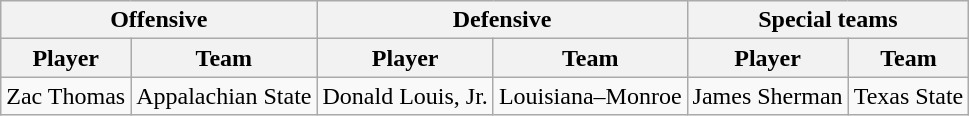<table class="wikitable">
<tr>
<th colspan="2">Offensive</th>
<th colspan="2">Defensive</th>
<th colspan="2">Special teams</th>
</tr>
<tr>
<th>Player</th>
<th>Team</th>
<th>Player</th>
<th>Team</th>
<th>Player</th>
<th>Team</th>
</tr>
<tr>
<td>Zac Thomas</td>
<td>Appalachian State</td>
<td>Donald Louis, Jr.</td>
<td>Louisiana–Monroe</td>
<td>James Sherman</td>
<td>Texas State</td>
</tr>
</table>
